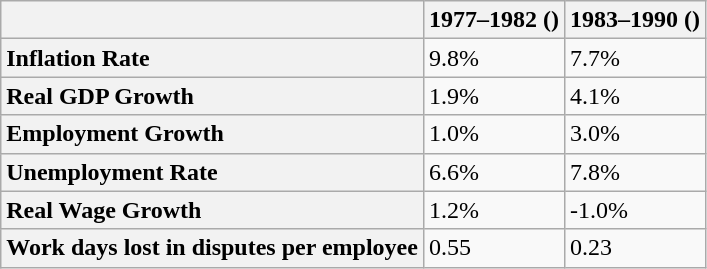<table class="wikitable">
<tr>
<th></th>
<th>1977–1982 ()</th>
<th>1983–1990 ()</th>
</tr>
<tr>
<th style="text-align: left;">Inflation Rate</th>
<td>9.8%</td>
<td>7.7%</td>
</tr>
<tr>
<th style="text-align: left;">Real GDP Growth</th>
<td>1.9%</td>
<td>4.1%</td>
</tr>
<tr>
<th style="text-align: left;">Employment Growth</th>
<td>1.0%</td>
<td>3.0%</td>
</tr>
<tr>
<th style="text-align: left;">Unemployment Rate</th>
<td>6.6%</td>
<td>7.8%</td>
</tr>
<tr>
<th style="text-align: left;">Real Wage Growth</th>
<td>1.2%</td>
<td>-1.0%</td>
</tr>
<tr>
<th style="text-align: left;">Work days lost in disputes per employee</th>
<td>0.55</td>
<td>0.23</td>
</tr>
</table>
